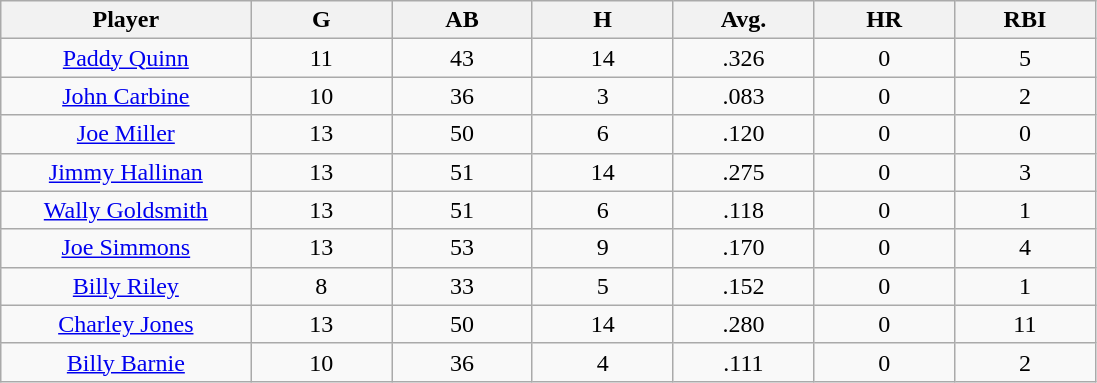<table class="wikitable sortable">
<tr>
<th bgcolor="#DDDDFF" width="16%">Player</th>
<th bgcolor="#DDDDFF" width="9%">G</th>
<th bgcolor="#DDDDFF" width="9%">AB</th>
<th bgcolor="#DDDDFF" width="9%">H</th>
<th bgcolor="#DDDDFF" width="9%">Avg.</th>
<th bgcolor="#DDDDFF" width="9%">HR</th>
<th bgcolor="#DDDDFF" width="9%">RBI</th>
</tr>
<tr align=center>
<td><a href='#'>Paddy Quinn</a></td>
<td>11</td>
<td>43</td>
<td>14</td>
<td>.326</td>
<td>0</td>
<td>5</td>
</tr>
<tr align=center>
<td><a href='#'>John Carbine</a></td>
<td>10</td>
<td>36</td>
<td>3</td>
<td>.083</td>
<td>0</td>
<td>2</td>
</tr>
<tr align=center>
<td><a href='#'>Joe Miller</a></td>
<td>13</td>
<td>50</td>
<td>6</td>
<td>.120</td>
<td>0</td>
<td>0</td>
</tr>
<tr align=center>
<td><a href='#'>Jimmy Hallinan</a></td>
<td>13</td>
<td>51</td>
<td>14</td>
<td>.275</td>
<td>0</td>
<td>3</td>
</tr>
<tr align=center>
<td><a href='#'>Wally Goldsmith</a></td>
<td>13</td>
<td>51</td>
<td>6</td>
<td>.118</td>
<td>0</td>
<td>1</td>
</tr>
<tr align=center>
<td><a href='#'>Joe Simmons</a></td>
<td>13</td>
<td>53</td>
<td>9</td>
<td>.170</td>
<td>0</td>
<td>4</td>
</tr>
<tr align=center>
<td><a href='#'>Billy Riley</a></td>
<td>8</td>
<td>33</td>
<td>5</td>
<td>.152</td>
<td>0</td>
<td>1</td>
</tr>
<tr align=center>
<td><a href='#'>Charley Jones</a></td>
<td>13</td>
<td>50</td>
<td>14</td>
<td>.280</td>
<td>0</td>
<td>11</td>
</tr>
<tr align=center>
<td><a href='#'>Billy Barnie</a></td>
<td>10</td>
<td>36</td>
<td>4</td>
<td>.111</td>
<td>0</td>
<td>2</td>
</tr>
</table>
